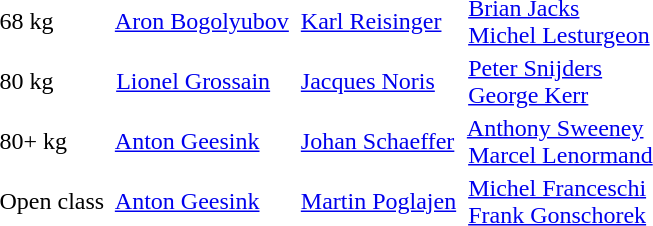<table>
<tr>
<td>68 kg</td>
<td> <a href='#'>Aron Bogolyubov</a></td>
<td> <a href='#'>Karl Reisinger</a></td>
<td> <a href='#'>Brian Jacks</a><br> <a href='#'>Michel Lesturgeon</a></td>
</tr>
<tr>
<td>80 kg</td>
<td> <a href='#'>Lionel Grossain</a></td>
<td> <a href='#'>Jacques Noris</a></td>
<td> <a href='#'>Peter Snijders</a><br> <a href='#'>George Kerr</a></td>
</tr>
<tr>
<td>80+ kg</td>
<td> <a href='#'>Anton Geesink</a></td>
<td> <a href='#'>Johan Schaeffer</a></td>
<td> <a href='#'>Anthony Sweeney</a><br> <a href='#'>Marcel Lenormand</a></td>
</tr>
<tr>
<td>Open class</td>
<td> <a href='#'>Anton Geesink</a></td>
<td> <a href='#'>Martin Poglajen</a></td>
<td> <a href='#'>Michel Franceschi</a><br> <a href='#'>Frank Gonschorek</a></td>
</tr>
</table>
